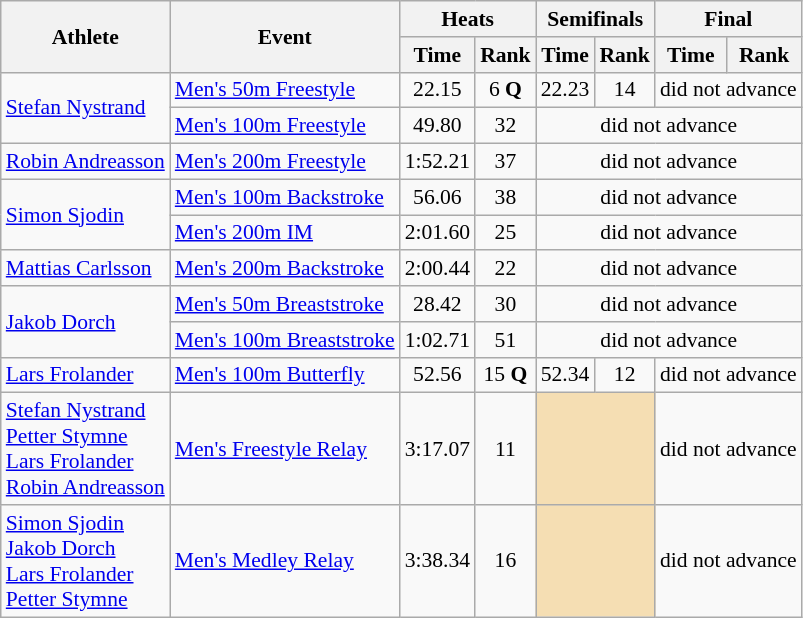<table class=wikitable style="font-size:90%">
<tr>
<th rowspan="2">Athlete</th>
<th rowspan="2">Event</th>
<th colspan="2">Heats</th>
<th colspan="2">Semifinals</th>
<th colspan="2">Final</th>
</tr>
<tr>
<th>Time</th>
<th>Rank</th>
<th>Time</th>
<th>Rank</th>
<th>Time</th>
<th>Rank</th>
</tr>
<tr>
<td rowspan="2"><a href='#'>Stefan Nystrand</a></td>
<td><a href='#'>Men's 50m Freestyle</a></td>
<td align=center>22.15</td>
<td align=center>6 <strong>Q</strong></td>
<td align=center>22.23</td>
<td align=center>14</td>
<td align=center colspan=2>did not advance</td>
</tr>
<tr>
<td><a href='#'>Men's 100m Freestyle</a></td>
<td align=center>49.80</td>
<td align=center>32</td>
<td align=center colspan=4>did not advance</td>
</tr>
<tr>
<td rowspan="1"><a href='#'>Robin Andreasson</a></td>
<td><a href='#'>Men's 200m Freestyle</a></td>
<td align=center>1:52.21</td>
<td align=center>37</td>
<td align=center colspan=4>did not advance</td>
</tr>
<tr>
<td rowspan="2"><a href='#'>Simon Sjodin</a></td>
<td><a href='#'>Men's 100m Backstroke</a></td>
<td align=center>56.06</td>
<td align=center>38</td>
<td align=center colspan=4>did not advance</td>
</tr>
<tr>
<td><a href='#'>Men's 200m IM</a></td>
<td align=center>2:01.60</td>
<td align=center>25</td>
<td align=center colspan=4>did not advance</td>
</tr>
<tr>
<td rowspan="1"><a href='#'>Mattias Carlsson</a></td>
<td><a href='#'>Men's 200m Backstroke</a></td>
<td align=center>2:00.44</td>
<td align=center>22</td>
<td align=center colspan=4>did not advance</td>
</tr>
<tr>
<td rowspan="2"><a href='#'>Jakob Dorch</a></td>
<td><a href='#'>Men's 50m Breaststroke</a></td>
<td align=center>28.42</td>
<td align=center>30</td>
<td align=center colspan=4>did not advance</td>
</tr>
<tr>
<td><a href='#'>Men's 100m Breaststroke</a></td>
<td align=center>1:02.71</td>
<td align=center>51</td>
<td align=center colspan=4>did not advance</td>
</tr>
<tr>
<td rowspan="1"><a href='#'>Lars Frolander</a></td>
<td><a href='#'>Men's 100m Butterfly</a></td>
<td align=center>52.56</td>
<td align=center>15 <strong>Q</strong></td>
<td align=center>52.34</td>
<td align=center>12</td>
<td align=center colspan=2>did not advance</td>
</tr>
<tr>
<td rowspan="1"><a href='#'>Stefan Nystrand</a><br><a href='#'>Petter Stymne</a><br><a href='#'>Lars Frolander</a><br><a href='#'>Robin Andreasson</a></td>
<td><a href='#'>Men's  Freestyle Relay</a></td>
<td align=center>3:17.07</td>
<td align=center>11</td>
<td colspan= 2 bgcolor="wheat"></td>
<td align=center colspan=2>did not advance</td>
</tr>
<tr>
<td rowspan="1"><a href='#'>Simon Sjodin</a><br><a href='#'>Jakob Dorch</a><br><a href='#'>Lars Frolander</a><br><a href='#'>Petter Stymne</a></td>
<td><a href='#'>Men's  Medley Relay</a></td>
<td align=center>3:38.34</td>
<td align=center>16</td>
<td colspan= 2 bgcolor="wheat"></td>
<td align=center colspan=2>did not advance</td>
</tr>
</table>
